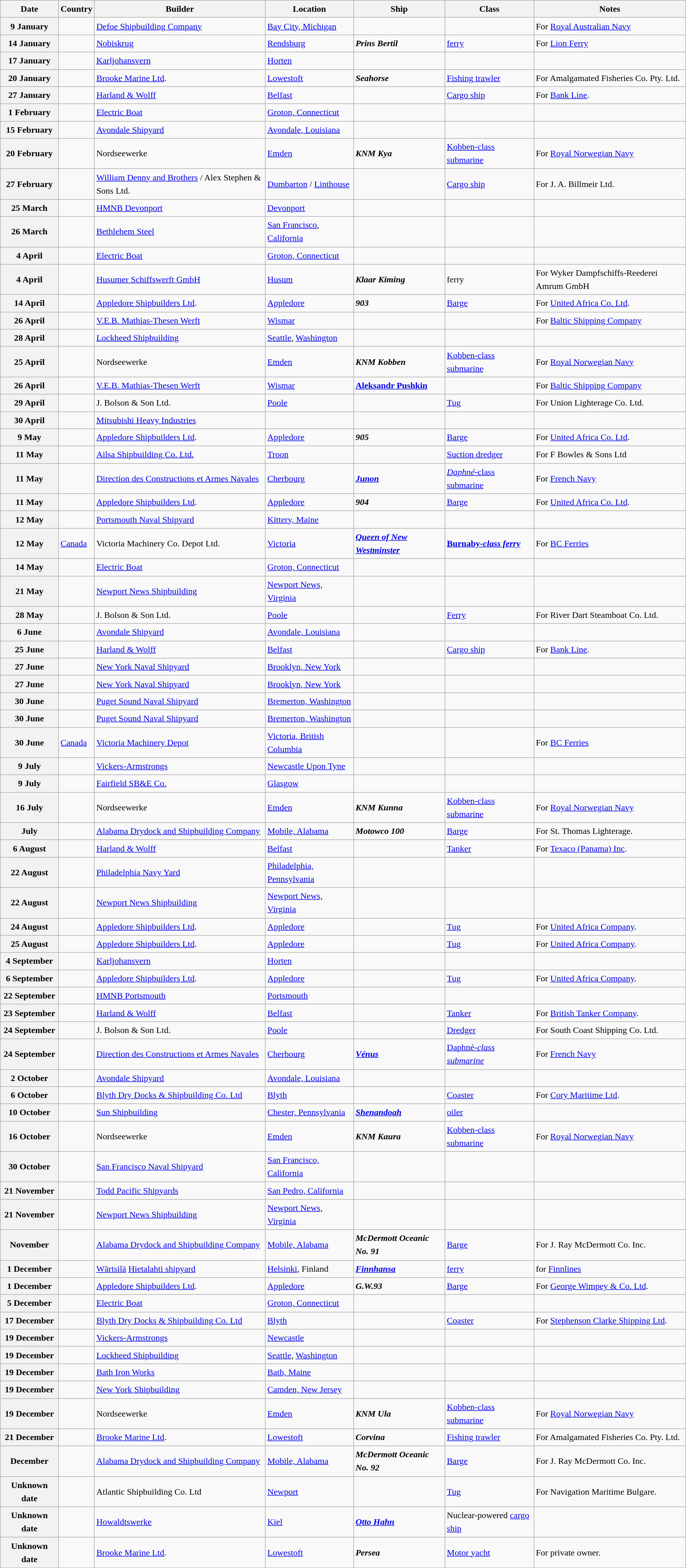<table class="wikitable sortable" style="font-size:1.00em; line-height:1.5em;">
<tr>
<th>Date</th>
<th>Country</th>
<th>Builder</th>
<th>Location</th>
<th>Ship</th>
<th>Class</th>
<th>Notes</th>
</tr>
<tr>
<th>9 January</th>
<td></td>
<td><a href='#'>Defoe Shipbuilding Company</a></td>
<td><a href='#'>Bay City, Michigan</a></td>
<td><strong></strong></td>
<td></td>
<td>For <a href='#'>Royal Australian Navy</a></td>
</tr>
<tr>
<th>14 January</th>
<td></td>
<td><a href='#'>Nobiskrug</a></td>
<td><a href='#'>Rendsburg</a></td>
<td><strong><em>Prins Bertil</em></strong></td>
<td><a href='#'>ferry</a></td>
<td>For <a href='#'>Lion Ferry</a></td>
</tr>
<tr>
<th>17 January</th>
<td></td>
<td><a href='#'>Karljohansvern</a></td>
<td><a href='#'>Horten</a></td>
<td><strong></strong></td>
<td></td>
<td></td>
</tr>
<tr ---->
<th>20 January</th>
<td></td>
<td><a href='#'>Brooke Marine Ltd</a>.</td>
<td><a href='#'>Lowestoft</a></td>
<td><strong><em>Seahorse</em></strong></td>
<td><a href='#'>Fishing trawler</a></td>
<td>For Amalgamated Fisheries Co. Pty. Ltd.</td>
</tr>
<tr ---->
<th>27 January</th>
<td></td>
<td><a href='#'>Harland & Wolff</a></td>
<td><a href='#'>Belfast</a></td>
<td><strong></strong></td>
<td><a href='#'>Cargo ship</a></td>
<td>For <a href='#'>Bank Line</a>.</td>
</tr>
<tr>
<th>1 February</th>
<td></td>
<td><a href='#'>Electric Boat</a></td>
<td><a href='#'>Groton, Connecticut</a></td>
<td><strong></strong></td>
<td></td>
<td></td>
</tr>
<tr>
<th>15 February</th>
<td></td>
<td><a href='#'>Avondale Shipyard</a></td>
<td><a href='#'>Avondale, Louisiana</a></td>
<td><strong></strong></td>
<td></td>
<td></td>
</tr>
<tr>
<th>20 February</th>
<td></td>
<td>Nordseewerke</td>
<td><a href='#'>Emden</a></td>
<td><strong><em>KNM Kya</em></strong></td>
<td><a href='#'>Kobben-class submarine</a></td>
<td>For <a href='#'>Royal Norwegian Navy</a></td>
</tr>
<tr>
<th>27 February</th>
<td></td>
<td><a href='#'>William Denny and Brothers</a> / Alex Stephen & Sons Ltd.</td>
<td><a href='#'>Dumbarton</a> / <a href='#'>Linthouse</a></td>
<td><strong></strong></td>
<td><a href='#'>Cargo ship</a></td>
<td>For J. A. Billmeir Ltd.</td>
</tr>
<tr>
<th>25 March</th>
<td></td>
<td><a href='#'>HMNB Devonport</a></td>
<td><a href='#'>Devonport</a></td>
<td><strong></strong></td>
<td></td>
<td></td>
</tr>
<tr>
<th>26 March</th>
<td></td>
<td><a href='#'>Bethlehem Steel</a></td>
<td><a href='#'>San Francisco</a>, <a href='#'>California</a></td>
<td><strong></strong></td>
<td></td>
<td></td>
</tr>
<tr>
<th>4 April</th>
<td></td>
<td><a href='#'>Electric Boat</a></td>
<td><a href='#'>Groton, Connecticut</a></td>
<td><strong></strong></td>
<td></td>
<td></td>
</tr>
<tr>
<th>4 April</th>
<td></td>
<td><a href='#'>Husumer Schiffswerft GmbH</a></td>
<td><a href='#'>Husum</a></td>
<td><strong><em>Klaar Kiming</em></strong></td>
<td>ferry</td>
<td>For Wyker Dampfschiffs-Reederei Amrum GmbH</td>
</tr>
<tr ---->
<th>14 April</th>
<td></td>
<td><a href='#'>Appledore Shipbuilders Ltd</a>.</td>
<td><a href='#'>Appledore</a></td>
<td><strong><em>903</em></strong></td>
<td><a href='#'>Barge</a></td>
<td>For <a href='#'>United Africa Co. Ltd</a>.</td>
</tr>
<tr>
<th>26 April</th>
<td></td>
<td><a href='#'>V.E.B. Mathias-Thesen Werft</a></td>
<td><a href='#'>Wismar</a></td>
<td><strong></strong></td>
<td></td>
<td>For <a href='#'>Baltic Shipping Company</a></td>
</tr>
<tr>
<th>28 April</th>
<td></td>
<td><a href='#'>Lockheed Shipbuilding</a></td>
<td><a href='#'>Seattle</a>, <a href='#'>Washington</a></td>
<td><strong></strong></td>
<td></td>
<td></td>
</tr>
<tr>
<th>25 April</th>
<td></td>
<td>Nordseewerke</td>
<td><a href='#'>Emden</a></td>
<td><strong><em>KNM Kobben</em></strong></td>
<td><a href='#'>Kobben-class submarine</a></td>
<td>For <a href='#'>Royal Norwegian Navy</a></td>
</tr>
<tr>
<th>26 April</th>
<td></td>
<td><a href='#'>V.E.B. Mathias-Thesen Werft</a></td>
<td><a href='#'>Wismar</a></td>
<td><strong><a href='#'>Aleksandr Pushkin</a></strong></td>
<td></td>
<td>For <a href='#'>Baltic Shipping Company</a></td>
</tr>
<tr ---->
<th>29 April</th>
<td></td>
<td>J. Bolson & Son Ltd.</td>
<td><a href='#'>Poole</a></td>
<td><strong></strong></td>
<td><a href='#'>Tug</a></td>
<td>For Union Lighterage Co. Ltd.</td>
</tr>
<tr>
<th>30 April</th>
<td></td>
<td><a href='#'>Mitsubishi Heavy Industries</a></td>
<td></td>
<td><strong></strong></td>
<td></td>
<td></td>
</tr>
<tr ---->
<th>9 May</th>
<td></td>
<td><a href='#'>Appledore Shipbuilders Ltd</a>.</td>
<td><a href='#'>Appledore</a></td>
<td><strong><em>905</em></strong></td>
<td><a href='#'>Barge</a></td>
<td>For <a href='#'>United Africa Co. Ltd</a>.</td>
</tr>
<tr>
<th>11 May</th>
<td></td>
<td><a href='#'>Ailsa Shipbuilding Co. Ltd.</a></td>
<td><a href='#'>Troon</a></td>
<td><strong></strong></td>
<td><a href='#'>Suction dredger</a></td>
<td>For F Bowles & Sons Ltd</td>
</tr>
<tr>
<th>11 May</th>
<td></td>
<td><a href='#'>Direction des Constructions et Armes Navales</a></td>
<td><a href='#'>Cherbourg</a></td>
<td><strong><em><a href='#'>Junon</a></em></strong></td>
<td><a href='#'><em>Daphné</em>-class</a> <a href='#'>submarine</a></td>
<td>For <a href='#'>French Navy</a></td>
</tr>
<tr ---->
<th>11 May</th>
<td></td>
<td><a href='#'>Appledore Shipbuilders Ltd</a>.</td>
<td><a href='#'>Appledore</a></td>
<td><strong><em>904</em></strong></td>
<td><a href='#'>Barge</a></td>
<td>For <a href='#'>United Africa Co. Ltd</a>.</td>
</tr>
<tr>
<th>12 May</th>
<td></td>
<td><a href='#'>Portsmouth Naval Shipyard</a></td>
<td><a href='#'>Kittery, Maine</a></td>
<td><strong></strong></td>
<td></td>
<td></td>
</tr>
<tr>
<th>12 May</th>
<td> <a href='#'>Canada</a></td>
<td>Victoria Machinery Co. Depot Ltd.</td>
<td><a href='#'>Victoria</a></td>
<td><strong><em><a href='#'>Queen of New Westminster</a></em></strong></td>
<td><a href='#'><strong>Burnaby<em>-class ferry</a></td>
<td>For <a href='#'>BC Ferries</a></td>
</tr>
<tr>
<th>14 May</th>
<td></td>
<td><a href='#'>Electric Boat</a></td>
<td><a href='#'>Groton, Connecticut</a></td>
<td></strong><strong></td>
<td></td>
<td></td>
</tr>
<tr>
<th>21 May</th>
<td></td>
<td><a href='#'>Newport News Shipbuilding</a></td>
<td><a href='#'>Newport News, Virginia</a></td>
<td></strong><strong></td>
<td></td>
<td></td>
</tr>
<tr ---->
<th>28 May</th>
<td></td>
<td>J. Bolson & Son Ltd.</td>
<td><a href='#'>Poole</a></td>
<td></strong><strong></td>
<td><a href='#'>Ferry</a></td>
<td>For River Dart Steamboat Co. Ltd.</td>
</tr>
<tr>
<th>6 June</th>
<td></td>
<td><a href='#'>Avondale Shipyard</a></td>
<td><a href='#'>Avondale, Louisiana</a></td>
<td></strong><strong></td>
<td></td>
<td></td>
</tr>
<tr ---->
<th>25 June</th>
<td></td>
<td><a href='#'>Harland & Wolff</a></td>
<td><a href='#'>Belfast</a></td>
<td></strong><strong></td>
<td><a href='#'>Cargo ship</a></td>
<td>For <a href='#'>Bank Line</a>.</td>
</tr>
<tr>
<th>27 June</th>
<td></td>
<td><a href='#'>New York Naval Shipyard</a></td>
<td><a href='#'>Brooklyn, New York</a></td>
<td></strong><strong></td>
<td></td>
<td></td>
</tr>
<tr>
<th>27 June</th>
<td></td>
<td><a href='#'>New York Naval Shipyard</a></td>
<td><a href='#'>Brooklyn, New York</a></td>
<td></strong><strong></td>
<td></td>
<td></td>
</tr>
<tr>
<th>30 June</th>
<td></td>
<td><a href='#'>Puget Sound Naval Shipyard</a></td>
<td><a href='#'>Bremerton, Washington</a></td>
<td></strong><strong></td>
<td></td>
<td></td>
</tr>
<tr>
<th>30 June</th>
<td></td>
<td><a href='#'>Puget Sound Naval Shipyard</a></td>
<td><a href='#'>Bremerton, Washington</a></td>
<td></strong><strong></td>
<td></td>
<td></td>
</tr>
<tr>
<th>30 June</th>
<td> <a href='#'>Canada</a></td>
<td><a href='#'>Victoria Machinery Depot</a></td>
<td><a href='#'>Victoria, British Columbia</a></td>
<td></strong><strong></td>
<td></td>
<td>For <a href='#'>BC Ferries</a></td>
</tr>
<tr>
<th>9 July</th>
<td></td>
<td><a href='#'>Vickers-Armstrongs</a></td>
<td><a href='#'>Newcastle Upon Tyne</a></td>
<td></strong><strong></td>
<td></td>
<td></td>
</tr>
<tr>
<th>9 July</th>
<td></td>
<td><a href='#'>Fairfield SB&E Co.</a></td>
<td><a href='#'>Glasgow</a></td>
<td></strong><strong></td>
<td></td>
<td></td>
</tr>
<tr>
<th>16 July</th>
<td></td>
<td>Nordseewerke</td>
<td><a href='#'>Emden</a></td>
<td><strong><em>KNM Kunna</em></strong></td>
<td><a href='#'>Kobben-class submarine</a></td>
<td>For <a href='#'>Royal Norwegian Navy</a></td>
</tr>
<tr ---->
<th>July</th>
<td></td>
<td><a href='#'>Alabama Drydock and Shipbuilding Company</a></td>
<td><a href='#'>Mobile, Alabama</a></td>
<td><strong><em>Motowco 100</em></strong></td>
<td><a href='#'>Barge</a></td>
<td>For St. Thomas Lighterage.</td>
</tr>
<tr ---->
<th>6 August</th>
<td></td>
<td><a href='#'>Harland & Wolff</a></td>
<td><a href='#'>Belfast</a></td>
<td></strong><strong></td>
<td><a href='#'>Tanker</a></td>
<td>For <a href='#'>Texaco (Panama) Inc</a>.</td>
</tr>
<tr>
<th>22 August</th>
<td></td>
<td><a href='#'>Philadelphia Navy Yard</a></td>
<td><a href='#'>Philadelphia, Pennsylvania</a></td>
<td></strong><strong></td>
<td></td>
<td></td>
</tr>
<tr>
<th>22 August</th>
<td></td>
<td><a href='#'>Newport News Shipbuilding</a></td>
<td><a href='#'>Newport News, Virginia</a></td>
<td></strong><strong></td>
<td></td>
<td></td>
</tr>
<tr ---->
<th>24 August</th>
<td></td>
<td><a href='#'>Appledore Shipbuilders Ltd</a>.</td>
<td><a href='#'>Appledore</a></td>
<td></strong><strong></td>
<td><a href='#'>Tug</a></td>
<td>For <a href='#'>United Africa Company</a>.</td>
</tr>
<tr ---->
<th>25 August</th>
<td></td>
<td><a href='#'>Appledore Shipbuilders Ltd</a>.</td>
<td><a href='#'>Appledore</a></td>
<td></strong><strong></td>
<td><a href='#'>Tug</a></td>
<td>For <a href='#'>United Africa Company</a>.</td>
</tr>
<tr>
<th>4 September</th>
<td></td>
<td><a href='#'>Karljohansvern</a></td>
<td><a href='#'>Horten</a></td>
<td></strong><strong></td>
<td></td>
<td></td>
</tr>
<tr ---->
<th>6 September</th>
<td></td>
<td><a href='#'>Appledore Shipbuilders Ltd</a>.</td>
<td><a href='#'>Appledore</a></td>
<td></strong><strong></td>
<td><a href='#'>Tug</a></td>
<td>For <a href='#'>United Africa Company</a>.</td>
</tr>
<tr>
<th>22 September</th>
<td></td>
<td><a href='#'>HMNB Portsmouth</a></td>
<td><a href='#'>Portsmouth</a></td>
<td></strong><strong></td>
<td></td>
<td></td>
</tr>
<tr ---->
<th>23 September</th>
<td></td>
<td><a href='#'>Harland & Wolff</a></td>
<td><a href='#'>Belfast</a></td>
<td></strong><strong></td>
<td><a href='#'>Tanker</a></td>
<td>For <a href='#'>British Tanker Company</a>.</td>
</tr>
<tr ---->
<th>24 September</th>
<td></td>
<td>J. Bolson & Son Ltd.</td>
<td><a href='#'>Poole</a></td>
<td></strong><strong></td>
<td><a href='#'>Dredger</a></td>
<td>For South Coast Shipping Co. Ltd.</td>
</tr>
<tr>
<th>24 September</th>
<td></td>
<td><a href='#'>Direction des Constructions et Armes Navales</a></td>
<td><a href='#'>Cherbourg</a></td>
<td><strong><em><a href='#'>Vénus</a></em></strong></td>
<td><a href='#'></em>Daphné<em>-class</a> <a href='#'>submarine</a></td>
<td>For <a href='#'>French Navy</a></td>
</tr>
<tr>
<th>2 October</th>
<td></td>
<td><a href='#'>Avondale Shipyard</a></td>
<td><a href='#'>Avondale, Louisiana</a></td>
<td></strong><strong></td>
<td></td>
<td></td>
</tr>
<tr ---->
<th>6 October</th>
<td></td>
<td><a href='#'>Blyth Dry Docks & Shipbuilding Co. Ltd</a></td>
<td><a href='#'>Blyth</a></td>
<td></strong><strong></td>
<td><a href='#'>Coaster</a></td>
<td>For <a href='#'>Cory Maritime Ltd</a>.</td>
</tr>
<tr>
<th>10 October</th>
<td></td>
<td><a href='#'>Sun Shipbuilding</a></td>
<td><a href='#'>Chester, Pennsylvania</a></td>
<td><strong><em><a href='#'>Shenandoah</a></em></strong></td>
<td><a href='#'>oiler</a></td>
<td></td>
</tr>
<tr>
<th>16 October</th>
<td></td>
<td>Nordseewerke</td>
<td><a href='#'>Emden</a></td>
<td><strong><em>KNM Kaura</em></strong></td>
<td><a href='#'>Kobben-class submarine</a></td>
<td>For <a href='#'>Royal Norwegian Navy</a></td>
</tr>
<tr>
<th>30 October</th>
<td></td>
<td><a href='#'>San Francisco Naval Shipyard</a></td>
<td><a href='#'>San Francisco, California</a></td>
<td></strong><strong></td>
<td></td>
<td></td>
</tr>
<tr>
<th>21 November</th>
<td></td>
<td><a href='#'>Todd Pacific Shipyards</a></td>
<td><a href='#'>San Pedro, California</a></td>
<td></strong><strong></td>
<td></td>
<td></td>
</tr>
<tr>
<th>21 November</th>
<td></td>
<td><a href='#'>Newport News Shipbuilding</a></td>
<td><a href='#'>Newport News, Virginia</a></td>
<td></strong><strong></td>
<td></td>
<td></td>
</tr>
<tr ---->
<th>November</th>
<td></td>
<td><a href='#'>Alabama Drydock and Shipbuilding Company</a></td>
<td><a href='#'>Mobile, Alabama</a></td>
<td><strong><em>McDermott Oceanic No. 91</em></strong></td>
<td><a href='#'>Barge</a></td>
<td>For J. Ray McDermott Co. Inc.</td>
</tr>
<tr>
<th>1 December</th>
<td></td>
<td><a href='#'>Wärtsilä</a> <a href='#'>Hietalahti shipyard</a></td>
<td><a href='#'>Helsinki</a>, Finland</td>
<td><a href='#'><strong><em>Finnhansa</em></strong></a></td>
<td><a href='#'>ferry</a></td>
<td>for <a href='#'>Finnlines</a></td>
</tr>
<tr ---->
<th>1 December</th>
<td></td>
<td><a href='#'>Appledore Shipbuilders Ltd</a>.</td>
<td><a href='#'>Appledore</a></td>
<td><strong><em>G.W.93</em></strong></td>
<td><a href='#'>Barge</a></td>
<td>For <a href='#'>George Wimpey & Co. Ltd</a>.</td>
</tr>
<tr>
<th>5 December</th>
<td></td>
<td><a href='#'>Electric Boat</a></td>
<td><a href='#'>Groton, Connecticut</a></td>
<td></strong><strong></td>
<td></td>
<td></td>
</tr>
<tr ---->
<th>17 December</th>
<td></td>
<td><a href='#'>Blyth Dry Docks & Shipbuilding Co. Ltd</a></td>
<td><a href='#'>Blyth</a></td>
<td></strong><strong></td>
<td><a href='#'>Coaster</a></td>
<td>For <a href='#'>Stephenson Clarke Shipping Ltd</a>.</td>
</tr>
<tr>
<th>19 December</th>
<td></td>
<td><a href='#'>Vickers-Armstrongs</a></td>
<td><a href='#'>Newcastle</a></td>
<td></strong><strong></td>
<td></td>
<td></td>
</tr>
<tr>
<th>19 December</th>
<td></td>
<td><a href='#'>Lockheed Shipbuilding</a></td>
<td><a href='#'>Seattle</a>, <a href='#'>Washington</a></td>
<td></strong><strong></td>
<td></td>
<td></td>
</tr>
<tr>
<th>19 December</th>
<td></td>
<td><a href='#'>Bath Iron Works</a></td>
<td><a href='#'>Bath, Maine</a></td>
<td></strong><strong></td>
<td></td>
<td></td>
</tr>
<tr>
<th>19 December</th>
<td></td>
<td><a href='#'>New York Shipbuilding</a></td>
<td><a href='#'>Camden, New Jersey</a></td>
<td></strong><strong></td>
<td></td>
<td></td>
</tr>
<tr>
<th>19 December</th>
<td></td>
<td>Nordseewerke</td>
<td><a href='#'>Emden</a></td>
<td><strong><em>KNM Ula</em></strong></td>
<td><a href='#'>Kobben-class submarine</a></td>
<td>For <a href='#'>Royal Norwegian Navy</a></td>
</tr>
<tr ---->
<th>21 December</th>
<td></td>
<td><a href='#'>Brooke Marine Ltd</a>.</td>
<td><a href='#'>Lowestoft</a></td>
<td><strong><em>Corvina</em></strong></td>
<td><a href='#'>Fishing trawler</a></td>
<td>For Amalgamated Fisheries Co. Pty. Ltd.</td>
</tr>
<tr ---->
<th>December</th>
<td></td>
<td><a href='#'>Alabama Drydock and Shipbuilding Company</a></td>
<td><a href='#'>Mobile, Alabama</a></td>
<td><strong><em>McDermott Oceanic No. 92</em></strong></td>
<td><a href='#'>Barge</a></td>
<td>For J. Ray McDermott Co. Inc.</td>
</tr>
<tr ---->
<th>Unknown date</th>
<td></td>
<td>Atlantic Shipbuilding Co. Ltd</td>
<td><a href='#'>Newport</a></td>
<td></strong><strong></td>
<td><a href='#'>Tug</a></td>
<td>For Navigation Maritime Bulgare.</td>
</tr>
<tr>
<th>Unknown date</th>
<td></td>
<td><a href='#'>Howaldtswerke</a></td>
<td><a href='#'>Kiel</a></td>
<td><strong><em><a href='#'>Otto Hahn</a></em></strong></td>
<td>Nuclear-powered <a href='#'>cargo ship</a></td>
<td></td>
</tr>
<tr ---->
<th>Unknown date</th>
<td></td>
<td><a href='#'>Brooke Marine Ltd</a>.</td>
<td><a href='#'>Lowestoft</a></td>
<td><strong><em>Persea</em></strong></td>
<td><a href='#'>Motor yacht</a></td>
<td>For private owner.</td>
</tr>
</table>
